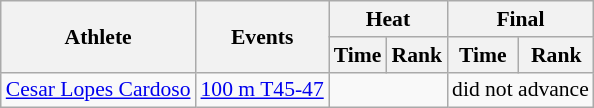<table class=wikitable style="font-size:90%">
<tr>
<th rowspan="2">Athlete</th>
<th rowspan="2">Events</th>
<th colspan="2">Heat</th>
<th colspan="2">Final</th>
</tr>
<tr>
<th>Time</th>
<th>Rank</th>
<th>Time</th>
<th>Rank</th>
</tr>
<tr align=center>
<td align=left><a href='#'>Cesar Lopes Cardoso</a></td>
<td align=left><a href='#'>100 m T45-47</a></td>
<td colspan=2></td>
<td colspan=2>did not advance</td>
</tr>
</table>
